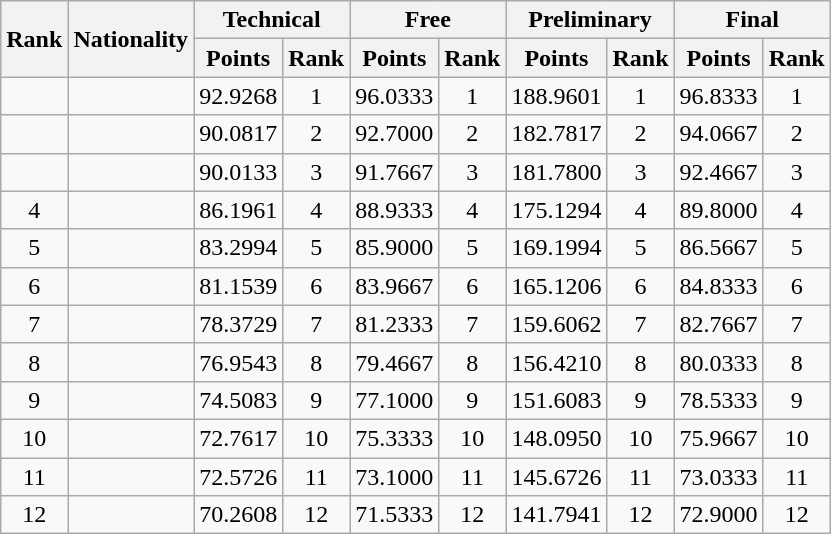<table class="wikitable" style="text-align:center">
<tr>
<th rowspan="2">Rank</th>
<th rowspan="2">Nationality</th>
<th colspan="2">Technical</th>
<th colspan="2">Free</th>
<th colspan="2">Preliminary</th>
<th colspan="2">Final</th>
</tr>
<tr>
<th>Points</th>
<th>Rank</th>
<th>Points</th>
<th>Rank</th>
<th>Points</th>
<th>Rank</th>
<th>Points</th>
<th>Rank</th>
</tr>
<tr>
<td></td>
<td align=left></td>
<td>92.9268</td>
<td>1</td>
<td>96.0333</td>
<td>1</td>
<td>188.9601</td>
<td>1</td>
<td>96.8333</td>
<td>1</td>
</tr>
<tr>
<td></td>
<td align=left></td>
<td>90.0817</td>
<td>2</td>
<td>92.7000</td>
<td>2</td>
<td>182.7817</td>
<td>2</td>
<td>94.0667</td>
<td>2</td>
</tr>
<tr>
<td></td>
<td align=left></td>
<td>90.0133</td>
<td>3</td>
<td>91.7667</td>
<td>3</td>
<td>181.7800</td>
<td>3</td>
<td>92.4667</td>
<td>3</td>
</tr>
<tr>
<td>4</td>
<td align=left></td>
<td>86.1961</td>
<td>4</td>
<td>88.9333</td>
<td>4</td>
<td>175.1294</td>
<td>4</td>
<td>89.8000</td>
<td>4</td>
</tr>
<tr>
<td>5</td>
<td align=left></td>
<td>83.2994</td>
<td>5</td>
<td>85.9000</td>
<td>5</td>
<td>169.1994</td>
<td>5</td>
<td>86.5667</td>
<td>5</td>
</tr>
<tr>
<td>6</td>
<td align=left></td>
<td>81.1539</td>
<td>6</td>
<td>83.9667</td>
<td>6</td>
<td>165.1206</td>
<td>6</td>
<td>84.8333</td>
<td>6</td>
</tr>
<tr>
<td>7</td>
<td align=left></td>
<td>78.3729</td>
<td>7</td>
<td>81.2333</td>
<td>7</td>
<td>159.6062</td>
<td>7</td>
<td>82.7667</td>
<td>7</td>
</tr>
<tr>
<td>8</td>
<td align=left></td>
<td>76.9543</td>
<td>8</td>
<td>79.4667</td>
<td>8</td>
<td>156.4210</td>
<td>8</td>
<td>80.0333</td>
<td>8</td>
</tr>
<tr>
<td>9</td>
<td align=left></td>
<td>74.5083</td>
<td>9</td>
<td>77.1000</td>
<td>9</td>
<td>151.6083</td>
<td>9</td>
<td>78.5333</td>
<td>9</td>
</tr>
<tr>
<td>10</td>
<td align=left></td>
<td>72.7617</td>
<td>10</td>
<td>75.3333</td>
<td>10</td>
<td>148.0950</td>
<td>10</td>
<td>75.9667</td>
<td>10</td>
</tr>
<tr>
<td>11</td>
<td align=left></td>
<td>72.5726</td>
<td>11</td>
<td>73.1000</td>
<td>11</td>
<td>145.6726</td>
<td>11</td>
<td>73.0333</td>
<td>11</td>
</tr>
<tr>
<td>12</td>
<td align=left></td>
<td>70.2608</td>
<td>12</td>
<td>71.5333</td>
<td>12</td>
<td>141.7941</td>
<td>12</td>
<td>72.9000</td>
<td>12</td>
</tr>
</table>
